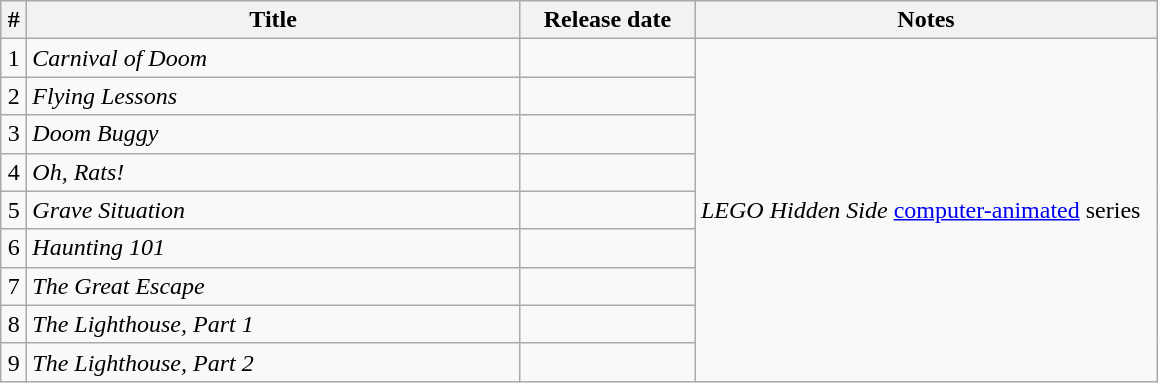<table class="wikitable sortable">
<tr>
<th width=10>#</th>
<th width=321>Title</th>
<th width=110>Release date</th>
<th width=300>Notes</th>
</tr>
<tr>
<td align="center">1</td>
<td><em>Carnival of Doom</em></td>
<td align="right"></td>
<td rowspan="11"><em>LEGO Hidden Side</em> <a href='#'>computer-animated</a> series</td>
</tr>
<tr>
<td align="center">2</td>
<td><em>Flying Lessons</em></td>
<td align="right"></td>
</tr>
<tr>
<td align="center">3</td>
<td><em>Doom Buggy</em></td>
<td align="right"></td>
</tr>
<tr>
<td align="center">4</td>
<td><em>Oh, Rats!</em></td>
<td align="right"></td>
</tr>
<tr>
<td align="center">5</td>
<td><em>Grave Situation</em></td>
<td align="right"></td>
</tr>
<tr>
<td align="center">6</td>
<td><em>Haunting 101</em></td>
<td align="right"></td>
</tr>
<tr>
<td align="center">7</td>
<td><em>The Great Escape</em></td>
<td align="right"></td>
</tr>
<tr>
<td align="center">8</td>
<td><em>The Lighthouse, Part 1</em></td>
<td align="right"></td>
</tr>
<tr>
<td align="center">9</td>
<td><em>The Lighthouse, Part 2</em></td>
<td align="right"></td>
</tr>
</table>
